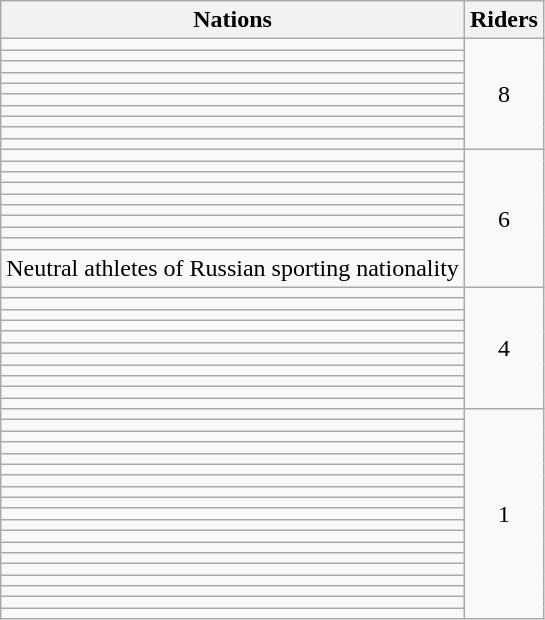<table class="wikitable">
<tr>
<th>Nations</th>
<th>Riders</th>
</tr>
<tr>
<td></td>
<td rowspan=10 align=center>8</td>
</tr>
<tr>
<td></td>
</tr>
<tr>
<td></td>
</tr>
<tr>
<td></td>
</tr>
<tr>
<td></td>
</tr>
<tr>
<td></td>
</tr>
<tr>
<td></td>
</tr>
<tr>
<td></td>
</tr>
<tr>
<td></td>
</tr>
<tr>
<td></td>
</tr>
<tr>
<td></td>
<td rowspan="10" align="center">6</td>
</tr>
<tr>
<td></td>
</tr>
<tr>
<td></td>
</tr>
<tr>
<td></td>
</tr>
<tr>
<td></td>
</tr>
<tr>
<td></td>
</tr>
<tr>
<td></td>
</tr>
<tr>
<td></td>
</tr>
<tr>
<td></td>
</tr>
<tr>
<td> Neutral athletes of Russian sporting nationality</td>
</tr>
<tr>
<td></td>
<td rowspan="11" align=center>4</td>
</tr>
<tr>
<td></td>
</tr>
<tr>
<td></td>
</tr>
<tr>
<td></td>
</tr>
<tr>
<td></td>
</tr>
<tr>
<td></td>
</tr>
<tr>
<td></td>
</tr>
<tr>
<td></td>
</tr>
<tr>
<td></td>
</tr>
<tr>
<td></td>
</tr>
<tr>
<td></td>
</tr>
<tr>
<td></td>
<td rowspan="21" align=center>1</td>
</tr>
<tr>
<td></td>
</tr>
<tr>
<td></td>
</tr>
<tr>
<td></td>
</tr>
<tr>
<td></td>
</tr>
<tr>
<td></td>
</tr>
<tr>
<td></td>
</tr>
<tr>
<td></td>
</tr>
<tr>
<td></td>
</tr>
<tr>
<td></td>
</tr>
<tr>
<td></td>
</tr>
<tr>
<td></td>
</tr>
<tr>
<td></td>
</tr>
<tr>
<td></td>
</tr>
<tr>
<td></td>
</tr>
<tr>
<td></td>
</tr>
<tr>
<td></td>
</tr>
<tr>
<td></td>
</tr>
<tr>
<td></td>
</tr>
</table>
